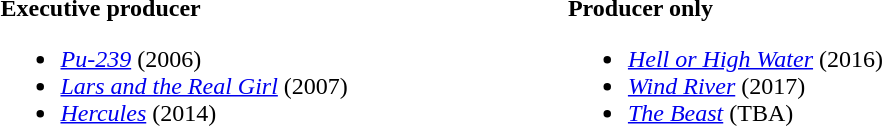<table style="width:100%;">
<tr style="vertical-align:top;">
<td style="width:30%;"><br><strong>Executive producer</strong><ul><li><em><a href='#'>Pu-239</a></em> (2006)</li><li><em><a href='#'>Lars and the Real Girl</a></em> (2007)</li><li><em><a href='#'>Hercules</a></em> (2014)</li></ul></td>
<td style="width:70%;"><br><strong>Producer only</strong><ul><li><em><a href='#'>Hell or High Water</a></em> (2016)</li><li><em><a href='#'>Wind River</a></em> (2017)</li><li><em><a href='#'>The Beast</a></em> (TBA)</li></ul></td>
<td style="width:50%;"></td>
</tr>
</table>
